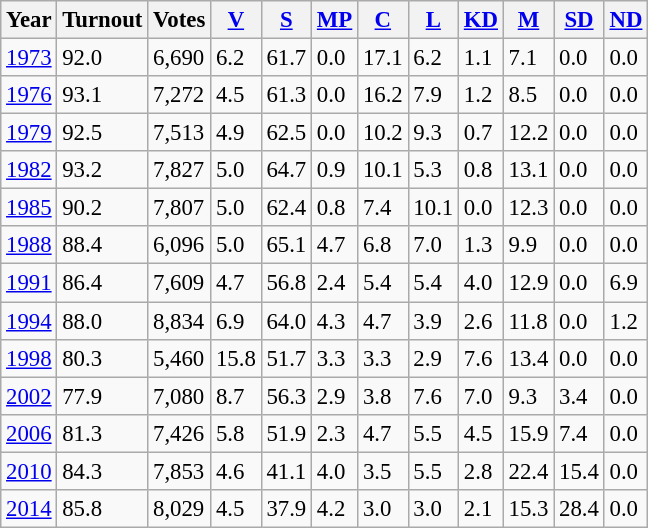<table class="wikitable sortable" style="font-size: 95%;">
<tr>
<th>Year</th>
<th>Turnout</th>
<th>Votes</th>
<th><a href='#'>V</a></th>
<th><a href='#'>S</a></th>
<th><a href='#'>MP</a></th>
<th><a href='#'>C</a></th>
<th><a href='#'>L</a></th>
<th><a href='#'>KD</a></th>
<th><a href='#'>M</a></th>
<th><a href='#'>SD</a></th>
<th><a href='#'>ND</a></th>
</tr>
<tr>
<td><a href='#'>1973</a></td>
<td>92.0</td>
<td>6,690</td>
<td>6.2</td>
<td>61.7</td>
<td>0.0</td>
<td>17.1</td>
<td>6.2</td>
<td>1.1</td>
<td>7.1</td>
<td>0.0</td>
<td>0.0</td>
</tr>
<tr>
<td><a href='#'>1976</a></td>
<td>93.1</td>
<td>7,272</td>
<td>4.5</td>
<td>61.3</td>
<td>0.0</td>
<td>16.2</td>
<td>7.9</td>
<td>1.2</td>
<td>8.5</td>
<td>0.0</td>
<td>0.0</td>
</tr>
<tr>
<td><a href='#'>1979</a></td>
<td>92.5</td>
<td>7,513</td>
<td>4.9</td>
<td>62.5</td>
<td>0.0</td>
<td>10.2</td>
<td>9.3</td>
<td>0.7</td>
<td>12.2</td>
<td>0.0</td>
<td>0.0</td>
</tr>
<tr>
<td><a href='#'>1982</a></td>
<td>93.2</td>
<td>7,827</td>
<td>5.0</td>
<td>64.7</td>
<td>0.9</td>
<td>10.1</td>
<td>5.3</td>
<td>0.8</td>
<td>13.1</td>
<td>0.0</td>
<td>0.0</td>
</tr>
<tr>
<td><a href='#'>1985</a></td>
<td>90.2</td>
<td>7,807</td>
<td>5.0</td>
<td>62.4</td>
<td>0.8</td>
<td>7.4</td>
<td>10.1</td>
<td>0.0</td>
<td>12.3</td>
<td>0.0</td>
<td>0.0</td>
</tr>
<tr>
<td><a href='#'>1988</a></td>
<td>88.4</td>
<td>6,096</td>
<td>5.0</td>
<td>65.1</td>
<td>4.7</td>
<td>6.8</td>
<td>7.0</td>
<td>1.3</td>
<td>9.9</td>
<td>0.0</td>
<td>0.0</td>
</tr>
<tr>
<td><a href='#'>1991</a></td>
<td>86.4</td>
<td>7,609</td>
<td>4.7</td>
<td>56.8</td>
<td>2.4</td>
<td>5.4</td>
<td>5.4</td>
<td>4.0</td>
<td>12.9</td>
<td>0.0</td>
<td>6.9</td>
</tr>
<tr>
<td><a href='#'>1994</a></td>
<td>88.0</td>
<td>8,834</td>
<td>6.9</td>
<td>64.0</td>
<td>4.3</td>
<td>4.7</td>
<td>3.9</td>
<td>2.6</td>
<td>11.8</td>
<td>0.0</td>
<td>1.2</td>
</tr>
<tr>
<td><a href='#'>1998</a></td>
<td>80.3</td>
<td>5,460</td>
<td>15.8</td>
<td>51.7</td>
<td>3.3</td>
<td>3.3</td>
<td>2.9</td>
<td>7.6</td>
<td>13.4</td>
<td>0.0</td>
<td>0.0</td>
</tr>
<tr>
<td><a href='#'>2002</a></td>
<td>77.9</td>
<td>7,080</td>
<td>8.7</td>
<td>56.3</td>
<td>2.9</td>
<td>3.8</td>
<td>7.6</td>
<td>7.0</td>
<td>9.3</td>
<td>3.4</td>
<td>0.0</td>
</tr>
<tr>
<td><a href='#'>2006</a></td>
<td>81.3</td>
<td>7,426</td>
<td>5.8</td>
<td>51.9</td>
<td>2.3</td>
<td>4.7</td>
<td>5.5</td>
<td>4.5</td>
<td>15.9</td>
<td>7.4</td>
<td>0.0</td>
</tr>
<tr>
<td><a href='#'>2010</a></td>
<td>84.3</td>
<td>7,853</td>
<td>4.6</td>
<td>41.1</td>
<td>4.0</td>
<td>3.5</td>
<td>5.5</td>
<td>2.8</td>
<td>22.4</td>
<td>15.4</td>
<td>0.0</td>
</tr>
<tr>
<td><a href='#'>2014</a></td>
<td>85.8</td>
<td>8,029</td>
<td>4.5</td>
<td>37.9</td>
<td>4.2</td>
<td>3.0</td>
<td>3.0</td>
<td>2.1</td>
<td>15.3</td>
<td>28.4</td>
<td>0.0</td>
</tr>
</table>
